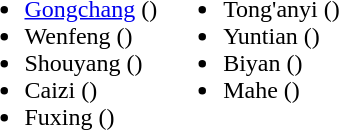<table>
<tr>
<td valign="top"><br><ul><li><a href='#'>Gongchang</a> ()</li><li>Wenfeng ()</li><li>Shouyang ()</li><li>Caizi ()</li><li>Fuxing ()</li></ul></td>
<td valign="top"><br><ul><li>Tong'anyi ()</li><li>Yuntian ()</li><li>Biyan ()</li><li>Mahe ()</li></ul></td>
</tr>
</table>
